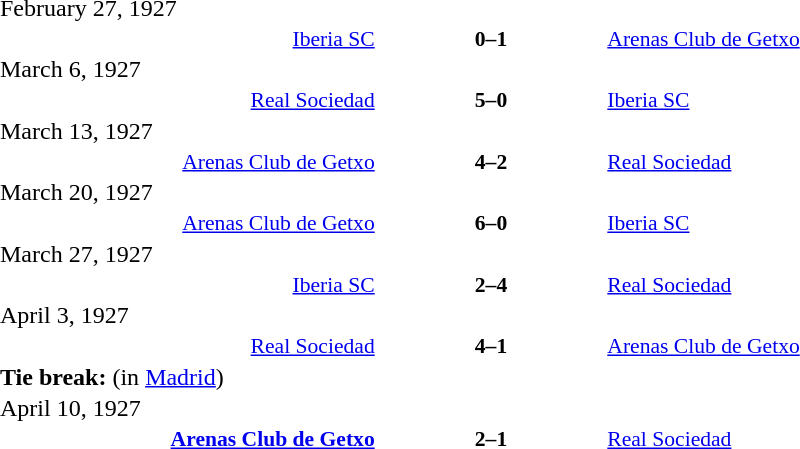<table width=100% cellspacing=1>
<tr>
<th width=20%></th>
<th width=12%></th>
<th width=20%></th>
<th></th>
</tr>
<tr>
<td>February 27, 1927</td>
</tr>
<tr style=font-size:90%>
<td align=right><a href='#'>Iberia SC</a></td>
<td align=center><strong>0–1</strong></td>
<td align=left><a href='#'>Arenas Club de Getxo</a></td>
</tr>
<tr>
<td>March 6, 1927</td>
</tr>
<tr style=font-size:90%>
<td align=right><a href='#'>Real Sociedad</a></td>
<td align=center><strong>5–0</strong></td>
<td align=left><a href='#'>Iberia SC</a></td>
</tr>
<tr>
<td>March 13, 1927</td>
</tr>
<tr style=font-size:90%>
<td align=right><a href='#'>Arenas Club de Getxo</a></td>
<td align=center><strong>4–2</strong></td>
<td align=left><a href='#'>Real Sociedad</a></td>
</tr>
<tr>
<td>March 20, 1927</td>
</tr>
<tr style=font-size:90%>
<td align=right><a href='#'>Arenas Club de Getxo</a></td>
<td align=center><strong>6–0</strong></td>
<td align=left><a href='#'>Iberia SC</a></td>
</tr>
<tr>
<td>March 27, 1927</td>
</tr>
<tr style=font-size:90%>
<td align=right><a href='#'>Iberia SC</a></td>
<td align=center><strong>2–4</strong></td>
<td align=left><a href='#'>Real Sociedad</a></td>
</tr>
<tr>
<td>April 3, 1927</td>
</tr>
<tr style=font-size:90%>
<td align=right><a href='#'>Real Sociedad</a></td>
<td align=center><strong>4–1</strong></td>
<td align=left><a href='#'>Arenas Club de Getxo</a></td>
</tr>
<tr>
<td><strong>Tie break:</strong> (in <a href='#'>Madrid</a>)</td>
</tr>
<tr>
<td>April 10, 1927</td>
</tr>
<tr style=font-size:90%>
<td align=right><strong><a href='#'>Arenas Club de Getxo</a></strong></td>
<td align=center><strong>2–1</strong></td>
<td align=left><a href='#'>Real Sociedad</a></td>
</tr>
<tr>
</tr>
</table>
